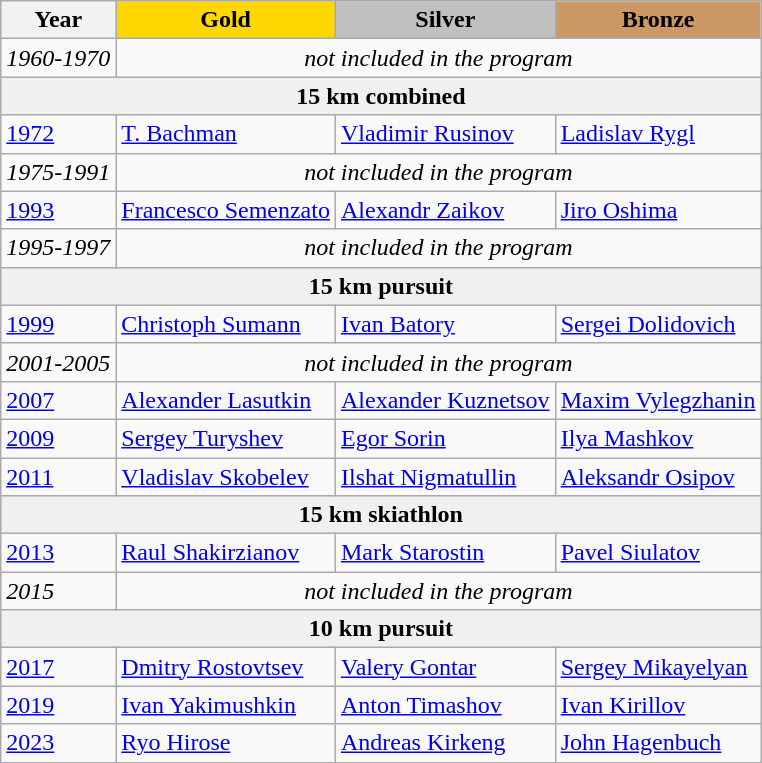<table class="wikitable">
<tr>
<th>Year</th>
<td align=center bgcolor=gold><strong>Gold</strong></td>
<td align=center bgcolor=silver><strong>Silver</strong></td>
<td align=center bgcolor=cc9966><strong>Bronze</strong></td>
</tr>
<tr>
<td><em>1960-1970</em></td>
<td colspan=3 align=center><em>not included in the program</em></td>
</tr>
<tr>
<td colspan=4 align=center bgcolor=F0F0F0><strong>15 km combined</strong></td>
</tr>
<tr>
<td><a href='#'>1972</a></td>
<td> <a href='#'>T. Bachman</a></td>
<td> <a href='#'>Vladimir Rusinov</a></td>
<td> <a href='#'>Ladislav Rygl</a></td>
</tr>
<tr>
<td><em>1975-1991</em></td>
<td colspan=3 align=center><em>not included in the program</em></td>
</tr>
<tr>
<td><a href='#'>1993</a></td>
<td> <a href='#'>Francesco Semenzato</a></td>
<td> <a href='#'>Alexandr Zaikov</a></td>
<td> <a href='#'>Jiro Oshima</a></td>
</tr>
<tr>
<td><em>1995-1997</em></td>
<td colspan=3 align=center><em>not included in the program</em></td>
</tr>
<tr>
<td colspan=4 align=center bgcolor=F0F0F0><strong>15 km pursuit</strong></td>
</tr>
<tr>
<td><a href='#'>1999</a></td>
<td> <a href='#'>Christoph Sumann</a></td>
<td> <a href='#'>Ivan Batory</a></td>
<td> <a href='#'>Sergei Dolidovich</a></td>
</tr>
<tr>
<td><em>2001-2005</em></td>
<td colspan=3 align=center><em>not included in the program</em></td>
</tr>
<tr>
<td><a href='#'>2007</a></td>
<td> <a href='#'>Alexander Lasutkin</a></td>
<td> <a href='#'>Alexander Kuznetsov</a></td>
<td> <a href='#'>Maxim Vylegzhanin</a></td>
</tr>
<tr>
<td><a href='#'>2009</a></td>
<td> <a href='#'>Sergey Turyshev</a></td>
<td> <a href='#'>Egor Sorin</a></td>
<td> <a href='#'>Ilya Mashkov</a></td>
</tr>
<tr>
<td><a href='#'>2011</a></td>
<td> <a href='#'>Vladislav Skobelev</a></td>
<td> <a href='#'>Ilshat Nigmatullin</a></td>
<td> <a href='#'>Aleksandr Osipov</a></td>
</tr>
<tr>
<td colspan=4 align=center bgcolor=F0F0F0><strong>15 km skiathlon</strong></td>
</tr>
<tr>
<td><a href='#'>2013</a></td>
<td> <a href='#'>Raul Shakirzianov</a></td>
<td> <a href='#'>Mark Starostin</a></td>
<td> <a href='#'>Pavel Siulatov</a></td>
</tr>
<tr>
<td><em>2015</em></td>
<td colspan=3 align=center><em>not included in the program</em></td>
</tr>
<tr>
<td colspan=4 align=center bgcolor=F0F0F0><strong>10 km pursuit</strong></td>
</tr>
<tr>
<td><a href='#'>2017</a></td>
<td> <a href='#'>Dmitry Rostovtsev</a></td>
<td> <a href='#'>Valery Gontar</a></td>
<td> <a href='#'>Sergey Mikayelyan</a></td>
</tr>
<tr>
<td><a href='#'>2019</a></td>
<td> <a href='#'>Ivan Yakimushkin</a></td>
<td> <a href='#'>Anton Timashov</a></td>
<td> <a href='#'>Ivan Kirillov</a></td>
</tr>
<tr>
<td><a href='#'>2023</a></td>
<td> <a href='#'>Ryo Hirose</a></td>
<td> <a href='#'>Andreas Kirkeng</a></td>
<td> <a href='#'>John Hagenbuch</a></td>
</tr>
</table>
